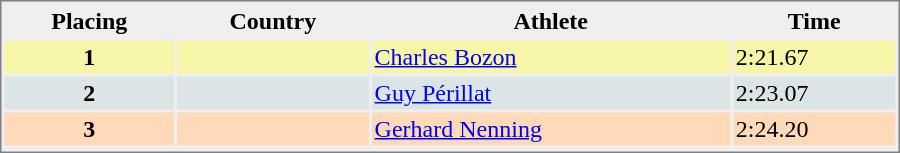<table style="border-style:solid;border-width:1px;border-color:#808080;background-color:#EFEFEF" cellspacing="2" cellpadding="2" width="600">
<tr bgcolor="#EFEFEF">
<th>Placing</th>
<th>Country</th>
<th>Athlete</th>
<th>Time</th>
</tr>
<tr align="center" valign="top" bgcolor="#F7F6A8">
<th>1</th>
<td align=left></td>
<td align="left"><a href='#'>Charles Bozon</a></td>
<td align="left">2:21.67</td>
</tr>
<tr align="center" valign="top" bgcolor="#DCE5E5">
<th>2</th>
<td align=left></td>
<td align="left"><a href='#'>Guy Périllat</a></td>
<td align="left">2:23.07</td>
</tr>
<tr align="center" valign="top" bgcolor="#FFDAB9">
<th>3</th>
<td align=left></td>
<td align="left"><a href='#'>Gerhard Nenning</a></td>
<td align="left">2:24.20</td>
</tr>
<tr align="center" valign="top" bgcolor="#FFFFFF">
</tr>
</table>
